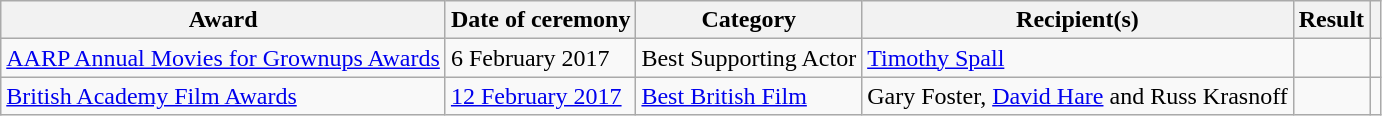<table class="wikitable sortable">
<tr>
<th>Award</th>
<th>Date of ceremony</th>
<th>Category</th>
<th>Recipient(s)</th>
<th>Result</th>
<th class="unsortable"></th>
</tr>
<tr>
<td><a href='#'>AARP Annual Movies for Grownups Awards</a></td>
<td>6 February 2017</td>
<td>Best Supporting Actor</td>
<td><a href='#'>Timothy Spall</a></td>
<td></td>
<td></td>
</tr>
<tr>
<td><a href='#'>British Academy Film Awards</a></td>
<td><a href='#'>12 February 2017</a></td>
<td><a href='#'>Best British Film</a></td>
<td>Gary Foster, <a href='#'>David Hare</a> and Russ Krasnoff</td>
<td></td>
<td></td>
</tr>
</table>
